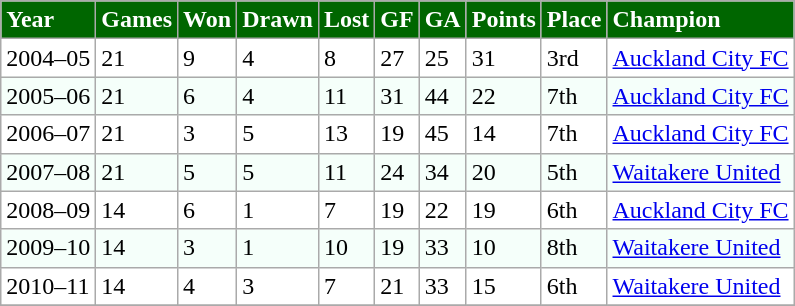<table class="wikitable" style="background-color:#ffffff;">
<tr style="font-weight:bold; color:#ffffff; background-color:#006600;" |>
<td>Year</td>
<td>Games</td>
<td>Won</td>
<td>Drawn</td>
<td>Lost</td>
<td>GF</td>
<td>GA</td>
<td>Points</td>
<td>Place</td>
<td>Champion</td>
</tr>
<tr>
<td>2004–05</td>
<td>21</td>
<td>9</td>
<td>4</td>
<td>8</td>
<td>27</td>
<td>25</td>
<td>31</td>
<td>3rd</td>
<td><a href='#'>Auckland City FC</a></td>
</tr>
<tr bgcolor="#f5fffa">
<td>2005–06</td>
<td>21</td>
<td>6</td>
<td>4</td>
<td>11</td>
<td>31</td>
<td>44</td>
<td>22</td>
<td>7th</td>
<td><a href='#'>Auckland City FC</a></td>
</tr>
<tr>
<td>2006–07</td>
<td>21</td>
<td>3</td>
<td>5</td>
<td>13</td>
<td>19</td>
<td>45</td>
<td>14</td>
<td>7th</td>
<td><a href='#'>Auckland City FC</a></td>
</tr>
<tr bgcolor="#f5fffa">
<td>2007–08</td>
<td>21</td>
<td>5</td>
<td>5</td>
<td>11</td>
<td>24</td>
<td>34</td>
<td>20</td>
<td>5th</td>
<td><a href='#'>Waitakere United</a></td>
</tr>
<tr>
<td>2008–09</td>
<td>14</td>
<td>6</td>
<td>1</td>
<td>7</td>
<td>19</td>
<td>22</td>
<td>19</td>
<td>6th</td>
<td><a href='#'>Auckland City FC</a></td>
</tr>
<tr bgcolor="#f5fffa">
<td>2009–10</td>
<td>14</td>
<td>3</td>
<td>1</td>
<td>10</td>
<td>19</td>
<td>33</td>
<td>10</td>
<td>8th</td>
<td><a href='#'>Waitakere United</a></td>
</tr>
<tr>
<td>2010–11</td>
<td>14</td>
<td>4</td>
<td>3</td>
<td>7</td>
<td>21</td>
<td>33</td>
<td>15</td>
<td>6th</td>
<td><a href='#'>Waitakere United</a></td>
</tr>
<tr bgcolor="#f5fffa">
</tr>
</table>
